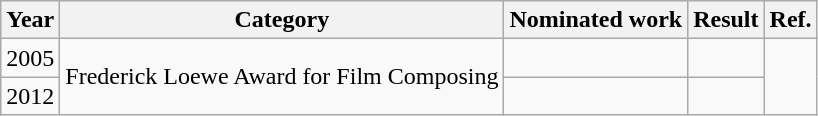<table class="wikitable">
<tr>
<th>Year</th>
<th>Category</th>
<th>Nominated work</th>
<th>Result</th>
<th>Ref.</th>
</tr>
<tr>
<td>2005</td>
<td rowspan="2">Frederick Loewe Award for Film Composing</td>
<td></td>
<td></td>
<td align="center" rowspan="2"></td>
</tr>
<tr>
<td>2012</td>
<td></td>
<td></td>
</tr>
</table>
